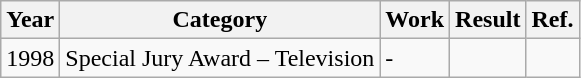<table class = "wikitable sortable">
<tr>
<th>Year</th>
<th>Category</th>
<th>Work</th>
<th>Result</th>
<th>Ref.</th>
</tr>
<tr>
<td>1998</td>
<td>Special Jury Award – Television</td>
<td>-</td>
<td></td>
<td></td>
</tr>
</table>
